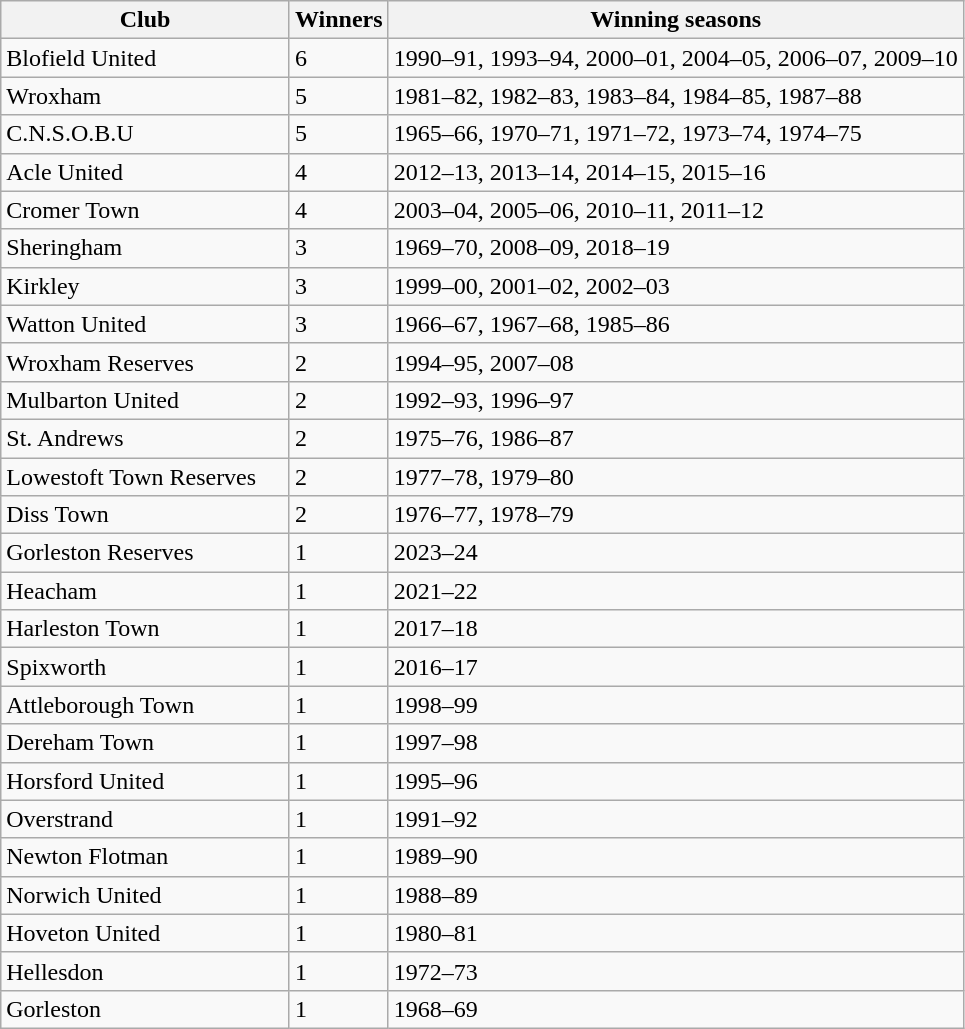<table class="wikitable">
<tr>
<th style="width:30%;">Club</th>
<th>Winners</th>
<th>Winning seasons</th>
</tr>
<tr>
<td>Blofield United</td>
<td>6</td>
<td>1990–91, 1993–94, 2000–01, 2004–05, 2006–07, 2009–10</td>
</tr>
<tr>
<td>Wroxham</td>
<td>5</td>
<td>1981–82, 1982–83, 1983–84, 1984–85, 1987–88</td>
</tr>
<tr>
<td>C.N.S.O.B.U</td>
<td>5</td>
<td>1965–66, 1970–71, 1971–72, 1973–74, 1974–75</td>
</tr>
<tr>
<td>Acle United</td>
<td>4</td>
<td>2012–13, 2013–14, 2014–15, 2015–16</td>
</tr>
<tr>
<td>Cromer Town</td>
<td>4</td>
<td>2003–04, 2005–06, 2010–11, 2011–12</td>
</tr>
<tr>
<td>Sheringham</td>
<td>3</td>
<td>1969–70, 2008–09, 2018–19</td>
</tr>
<tr>
<td>Kirkley</td>
<td>3</td>
<td>1999–00, 2001–02, 2002–03</td>
</tr>
<tr>
<td>Watton United</td>
<td>3</td>
<td>1966–67, 1967–68, 1985–86</td>
</tr>
<tr>
<td>Wroxham Reserves</td>
<td>2</td>
<td>1994–95, 2007–08</td>
</tr>
<tr>
<td>Mulbarton United</td>
<td>2</td>
<td>1992–93, 1996–97</td>
</tr>
<tr>
<td>St. Andrews</td>
<td>2</td>
<td>1975–76, 1986–87</td>
</tr>
<tr>
<td>Lowestoft Town Reserves</td>
<td>2</td>
<td>1977–78, 1979–80</td>
</tr>
<tr>
<td>Diss Town</td>
<td>2</td>
<td>1976–77, 1978–79</td>
</tr>
<tr>
<td>Gorleston Reserves</td>
<td>1</td>
<td>2023–24</td>
</tr>
<tr>
<td>Heacham</td>
<td>1</td>
<td>2021–22</td>
</tr>
<tr>
<td>Harleston Town</td>
<td>1</td>
<td>2017–18</td>
</tr>
<tr>
<td>Spixworth</td>
<td>1</td>
<td>2016–17</td>
</tr>
<tr>
<td>Attleborough Town</td>
<td>1</td>
<td>1998–99</td>
</tr>
<tr>
<td>Dereham Town</td>
<td>1</td>
<td>1997–98</td>
</tr>
<tr>
<td>Horsford United</td>
<td>1</td>
<td>1995–96</td>
</tr>
<tr>
<td>Overstrand</td>
<td>1</td>
<td>1991–92</td>
</tr>
<tr>
<td>Newton Flotman</td>
<td>1</td>
<td>1989–90</td>
</tr>
<tr>
<td>Norwich United</td>
<td>1</td>
<td>1988–89</td>
</tr>
<tr>
<td>Hoveton United</td>
<td>1</td>
<td>1980–81</td>
</tr>
<tr>
<td>Hellesdon</td>
<td>1</td>
<td>1972–73</td>
</tr>
<tr>
<td>Gorleston</td>
<td>1</td>
<td>1968–69</td>
</tr>
</table>
